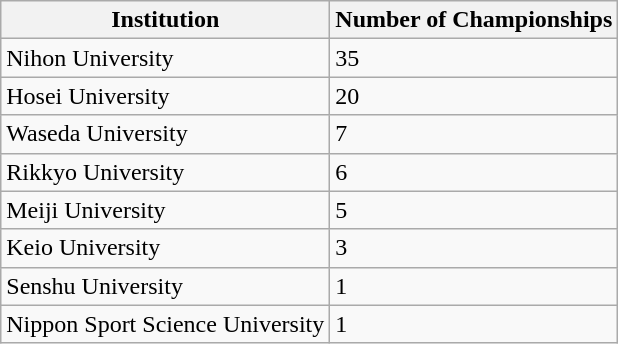<table class="wikitable">
<tr>
<th>Institution</th>
<th>Number of Championships</th>
</tr>
<tr>
<td>Nihon University</td>
<td>35</td>
</tr>
<tr>
<td>Hosei University</td>
<td>20</td>
</tr>
<tr>
<td>Waseda University</td>
<td>7</td>
</tr>
<tr>
<td>Rikkyo University</td>
<td>6</td>
</tr>
<tr>
<td>Meiji University</td>
<td>5</td>
</tr>
<tr>
<td>Keio University</td>
<td>3</td>
</tr>
<tr>
<td>Senshu University</td>
<td>1</td>
</tr>
<tr>
<td>Nippon Sport Science University</td>
<td>1</td>
</tr>
</table>
